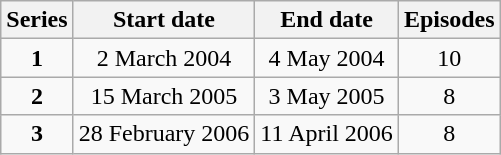<table class="wikitable" style="text-align:center;">
<tr>
<th>Series</th>
<th>Start date</th>
<th>End date</th>
<th>Episodes</th>
</tr>
<tr>
<td><strong>1</strong></td>
<td>2 March 2004</td>
<td>4 May 2004</td>
<td>10</td>
</tr>
<tr>
<td><strong>2</strong></td>
<td>15 March 2005</td>
<td>3 May 2005</td>
<td>8</td>
</tr>
<tr>
<td><strong>3</strong></td>
<td>28 February 2006</td>
<td>11 April 2006</td>
<td>8</td>
</tr>
</table>
